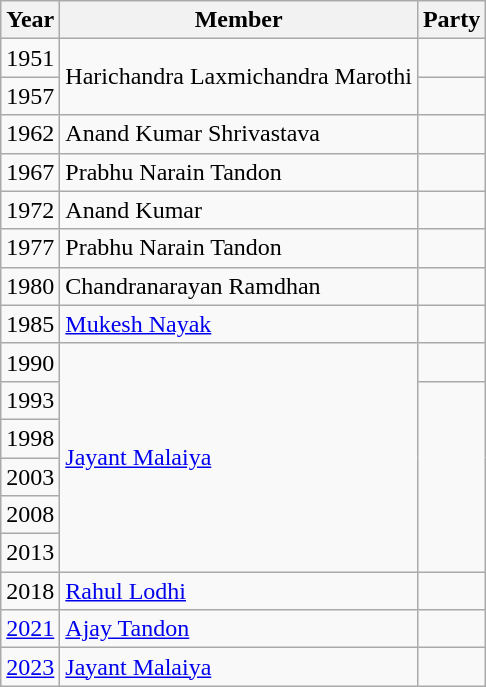<table class="wikitable sortable">
<tr>
<th>Year</th>
<th>Member</th>
<th colspan="2">Party</th>
</tr>
<tr>
<td>1951</td>
<td rowspan=2>Harichandra Laxmichandra Marothi</td>
<td></td>
</tr>
<tr>
<td>1957</td>
</tr>
<tr>
<td>1962</td>
<td>Anand Kumar Shrivastava</td>
<td></td>
</tr>
<tr>
<td>1967</td>
<td>Prabhu Narain Tandon</td>
<td></td>
</tr>
<tr>
<td>1972</td>
<td>Anand Kumar</td>
<td></td>
</tr>
<tr>
<td>1977</td>
<td>Prabhu Narain Tandon</td>
<td></td>
</tr>
<tr>
<td>1980</td>
<td>Chandranarayan Ramdhan</td>
<td></td>
</tr>
<tr>
<td>1985</td>
<td><a href='#'>Mukesh Nayak</a></td>
<td></td>
</tr>
<tr>
<td>1990</td>
<td rowspan=6><a href='#'>Jayant Malaiya</a></td>
<td></td>
</tr>
<tr>
<td>1993</td>
</tr>
<tr>
<td>1998</td>
</tr>
<tr>
<td>2003</td>
</tr>
<tr>
<td>2008</td>
</tr>
<tr>
<td>2013</td>
</tr>
<tr>
<td>2018</td>
<td><a href='#'>Rahul Lodhi</a></td>
<td></td>
</tr>
<tr>
<td><a href='#'>2021</a> </td>
<td><a href='#'>Ajay Tandon</a></td>
</tr>
<tr>
<td><a href='#'>2023</a></td>
<td><a href='#'>Jayant Malaiya</a></td>
<td></td>
</tr>
</table>
